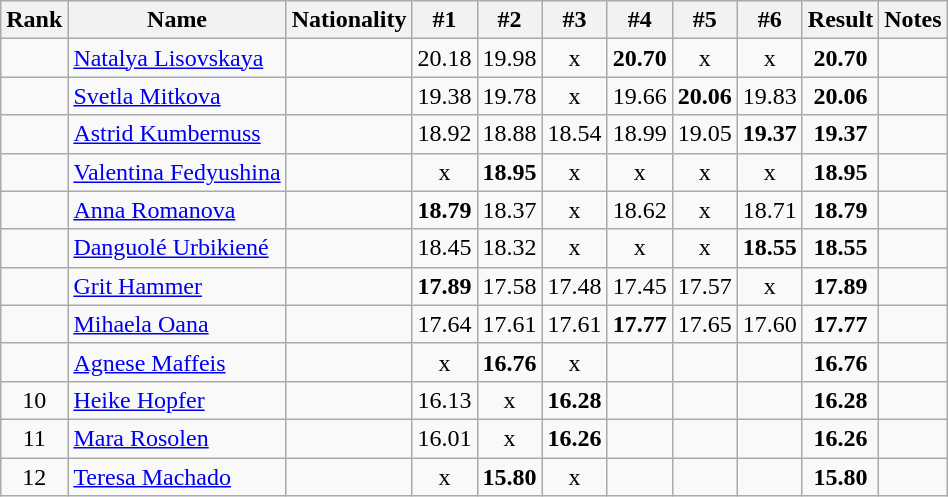<table class="wikitable sortable" style="text-align:center">
<tr>
<th>Rank</th>
<th>Name</th>
<th>Nationality</th>
<th>#1</th>
<th>#2</th>
<th>#3</th>
<th>#4</th>
<th>#5</th>
<th>#6</th>
<th>Result</th>
<th>Notes</th>
</tr>
<tr>
<td></td>
<td align="left"><a href='#'>Natalya Lisovskaya</a></td>
<td align=left></td>
<td>20.18</td>
<td>19.98</td>
<td>x</td>
<td><strong>20.70</strong></td>
<td>x</td>
<td>x</td>
<td><strong>20.70</strong></td>
<td></td>
</tr>
<tr>
<td></td>
<td align="left"><a href='#'>Svetla Mitkova</a></td>
<td align=left></td>
<td>19.38</td>
<td>19.78</td>
<td>x</td>
<td>19.66</td>
<td><strong>20.06</strong></td>
<td>19.83</td>
<td><strong>20.06</strong></td>
<td></td>
</tr>
<tr>
<td></td>
<td align="left"><a href='#'>Astrid Kumbernuss</a></td>
<td align=left></td>
<td>18.92</td>
<td>18.88</td>
<td>18.54</td>
<td>18.99</td>
<td>19.05</td>
<td><strong>19.37</strong></td>
<td><strong>19.37</strong></td>
<td></td>
</tr>
<tr>
<td></td>
<td align="left"><a href='#'>Valentina Fedyushina</a></td>
<td align=left></td>
<td>x</td>
<td><strong>18.95</strong></td>
<td>x</td>
<td>x</td>
<td>x</td>
<td>x</td>
<td><strong>18.95</strong></td>
<td></td>
</tr>
<tr>
<td></td>
<td align="left"><a href='#'>Anna Romanova</a></td>
<td align=left></td>
<td><strong>18.79</strong></td>
<td>18.37</td>
<td>x</td>
<td>18.62</td>
<td>x</td>
<td>18.71</td>
<td><strong>18.79</strong></td>
<td></td>
</tr>
<tr>
<td></td>
<td align="left"><a href='#'>Danguolé Urbikiené</a></td>
<td align=left></td>
<td>18.45</td>
<td>18.32</td>
<td>x</td>
<td>x</td>
<td>x</td>
<td><strong>18.55</strong></td>
<td><strong>18.55</strong></td>
<td></td>
</tr>
<tr>
<td></td>
<td align="left"><a href='#'>Grit Hammer</a></td>
<td align=left></td>
<td><strong>17.89</strong></td>
<td>17.58</td>
<td>17.48</td>
<td>17.45</td>
<td>17.57</td>
<td>x</td>
<td><strong>17.89</strong></td>
<td></td>
</tr>
<tr>
<td></td>
<td align="left"><a href='#'>Mihaela Oana</a></td>
<td align=left></td>
<td>17.64</td>
<td>17.61</td>
<td>17.61</td>
<td><strong>17.77</strong></td>
<td>17.65</td>
<td>17.60</td>
<td><strong>17.77</strong></td>
<td></td>
</tr>
<tr>
<td></td>
<td align="left"><a href='#'>Agnese Maffeis</a></td>
<td align=left></td>
<td>x</td>
<td><strong>16.76</strong></td>
<td>x</td>
<td></td>
<td></td>
<td></td>
<td><strong>16.76</strong></td>
<td></td>
</tr>
<tr>
<td>10</td>
<td align="left"><a href='#'>Heike Hopfer</a></td>
<td align=left></td>
<td>16.13</td>
<td>x</td>
<td><strong>16.28</strong></td>
<td></td>
<td></td>
<td></td>
<td><strong>16.28</strong></td>
<td></td>
</tr>
<tr>
<td>11</td>
<td align="left"><a href='#'>Mara Rosolen</a></td>
<td align=left></td>
<td>16.01</td>
<td>x</td>
<td><strong>16.26</strong></td>
<td></td>
<td></td>
<td></td>
<td><strong>16.26</strong></td>
<td></td>
</tr>
<tr>
<td>12</td>
<td align="left"><a href='#'>Teresa Machado</a></td>
<td align=left></td>
<td>x</td>
<td><strong>15.80</strong></td>
<td>x</td>
<td></td>
<td></td>
<td></td>
<td><strong>15.80</strong></td>
<td></td>
</tr>
</table>
